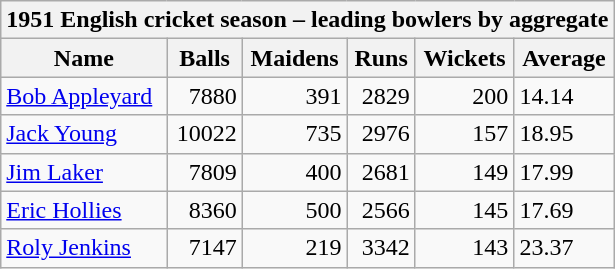<table class="wikitable">
<tr>
<th bgcolor="#efefef" colspan="7">1951 English cricket season – leading bowlers by aggregate</th>
</tr>
<tr bgcolor="#efefef">
<th>Name</th>
<th>Balls</th>
<th>Maidens</th>
<th>Runs</th>
<th>Wickets</th>
<th>Average</th>
</tr>
<tr>
<td><a href='#'>Bob Appleyard</a></td>
<td align="right">7880</td>
<td align="right">391</td>
<td align="right">2829</td>
<td align="right">200</td>
<td>14.14</td>
</tr>
<tr>
<td><a href='#'>Jack Young</a></td>
<td align="right">10022</td>
<td align="right">735</td>
<td align="right">2976</td>
<td align="right">157</td>
<td>18.95</td>
</tr>
<tr>
<td><a href='#'>Jim Laker</a></td>
<td align="right">7809</td>
<td align="right">400</td>
<td align="right">2681</td>
<td align="right">149</td>
<td>17.99</td>
</tr>
<tr>
<td><a href='#'>Eric Hollies</a></td>
<td align="right">8360</td>
<td align="right">500</td>
<td align="right">2566</td>
<td align="right">145</td>
<td>17.69</td>
</tr>
<tr>
<td><a href='#'>Roly Jenkins</a></td>
<td align="right">7147</td>
<td align="right">219</td>
<td align="right">3342</td>
<td align="right">143</td>
<td>23.37</td>
</tr>
</table>
